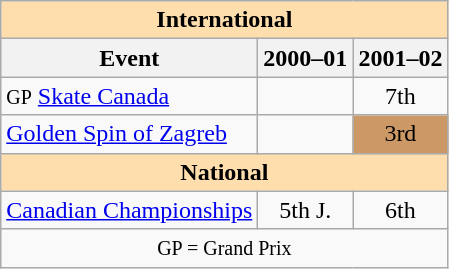<table class="wikitable" style="text-align:center">
<tr>
<th style="background-color: #ffdead; " colspan=3 align=center><strong>International</strong></th>
</tr>
<tr>
<th>Event</th>
<th>2000–01</th>
<th>2001–02</th>
</tr>
<tr>
<td align=left><small>GP</small> <a href='#'>Skate Canada</a></td>
<td></td>
<td>7th</td>
</tr>
<tr>
<td align=left><a href='#'>Golden Spin of Zagreb</a></td>
<td></td>
<td bgcolor=cc9966>3rd</td>
</tr>
<tr>
<th style="background-color: #ffdead; " colspan=3 align=center><strong>National</strong></th>
</tr>
<tr>
<td align=left><a href='#'>Canadian Championships</a></td>
<td>5th J.</td>
<td>6th</td>
</tr>
<tr>
<td colspan=3 align=center><small> GP = Grand Prix </small></td>
</tr>
</table>
